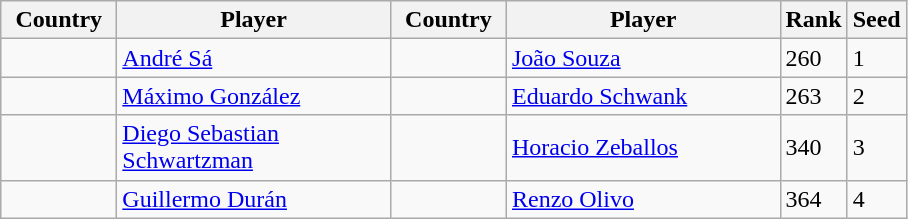<table class="sortable wikitable">
<tr>
<th width="70">Country</th>
<th width="175">Player</th>
<th width="70">Country</th>
<th width="175">Player</th>
<th>Rank</th>
<th>Seed</th>
</tr>
<tr>
<td></td>
<td><a href='#'>André Sá</a></td>
<td></td>
<td><a href='#'>João Souza</a></td>
<td>260</td>
<td>1</td>
</tr>
<tr>
<td></td>
<td><a href='#'>Máximo González</a></td>
<td></td>
<td><a href='#'>Eduardo Schwank</a></td>
<td>263</td>
<td>2</td>
</tr>
<tr>
<td></td>
<td><a href='#'>Diego Sebastian Schwartzman</a></td>
<td></td>
<td><a href='#'>Horacio Zeballos</a></td>
<td>340</td>
<td>3</td>
</tr>
<tr>
<td></td>
<td><a href='#'>Guillermo Durán</a></td>
<td></td>
<td><a href='#'>Renzo Olivo</a></td>
<td>364</td>
<td>4</td>
</tr>
</table>
